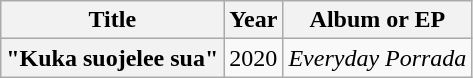<table class="wikitable plainrowheaders" style="text-align:center;">
<tr>
<th scope="col">Title</th>
<th scope="col">Year</th>
<th scope="col">Album or EP</th>
</tr>
<tr>
<th scope="row">"Kuka suojelee sua"<br></th>
<td>2020</td>
<td><em>Everyday Porrada</em></td>
</tr>
</table>
